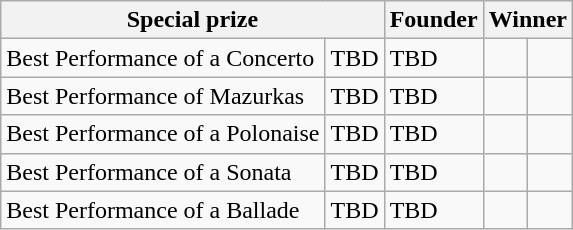<table class="wikitable">
<tr>
<th colspan="2">Special prize</th>
<th>Founder</th>
<th colspan="2">Winner</th>
</tr>
<tr>
<td>Best Performance of a Concerto</td>
<td>TBD</td>
<td>TBD</td>
<td></td>
<td></td>
</tr>
<tr>
<td>Best Performance of Mazurkas</td>
<td>TBD</td>
<td>TBD</td>
<td></td>
<td></td>
</tr>
<tr>
<td>Best Performance of a Polonaise</td>
<td>TBD</td>
<td>TBD</td>
<td align="center"></td>
<td></td>
</tr>
<tr>
<td>Best Performance of a Sonata</td>
<td>TBD</td>
<td>TBD</td>
<td></td>
<td></td>
</tr>
<tr>
<td>Best Performance of a Ballade</td>
<td>TBD</td>
<td>TBD</td>
<td></td>
<td></td>
</tr>
</table>
